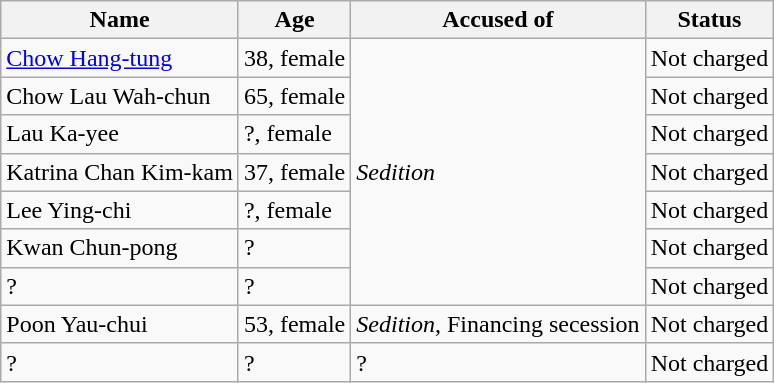<table class="wikitable">
<tr>
<th>Name</th>
<th>Age</th>
<th>Accused of</th>
<th>Status</th>
</tr>
<tr>
<td><a href='#'>Chow Hang-tung</a></td>
<td>38, female</td>
<td rowspan="7"><em>Sedition</em></td>
<td>Not charged<br></td>
</tr>
<tr>
<td>Chow Lau Wah-chun</td>
<td>65, female</td>
<td>Not charged</td>
</tr>
<tr>
<td>Lau Ka-yee</td>
<td>?, female</td>
<td>Not charged</td>
</tr>
<tr>
<td>Katrina Chan Kim-kam</td>
<td>37, female</td>
<td>Not charged</td>
</tr>
<tr>
<td>Lee Ying-chi</td>
<td>?, female</td>
<td>Not charged</td>
</tr>
<tr>
<td>Kwan Chun-pong</td>
<td>?</td>
<td>Not charged</td>
</tr>
<tr>
<td>?</td>
<td>?</td>
<td>Not charged</td>
</tr>
<tr>
<td>Poon Yau-chui</td>
<td>53, female</td>
<td><em>Sedition</em>, Financing secession</td>
<td>Not charged</td>
</tr>
<tr>
<td>?</td>
<td>?</td>
<td>?</td>
<td>Not charged</td>
</tr>
</table>
